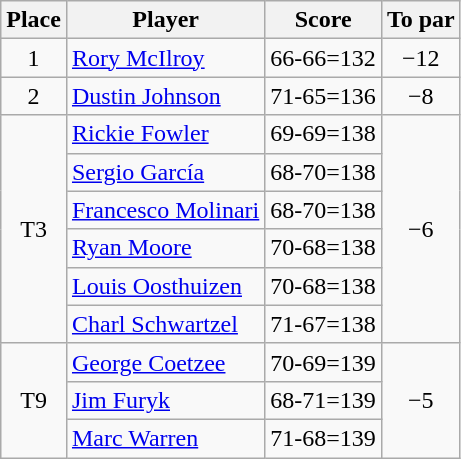<table class="wikitable">
<tr>
<th>Place</th>
<th>Player</th>
<th>Score</th>
<th>To par</th>
</tr>
<tr>
<td align=center>1</td>
<td> <a href='#'>Rory McIlroy</a></td>
<td>66-66=132</td>
<td align=center>−12</td>
</tr>
<tr>
<td align=center>2</td>
<td> <a href='#'>Dustin Johnson</a></td>
<td>71-65=136</td>
<td align=center>−8</td>
</tr>
<tr>
<td rowspan="6" style="text-align:center;">T3</td>
<td> <a href='#'>Rickie Fowler</a></td>
<td>69-69=138</td>
<td rowspan="6" style="text-align:center;">−6</td>
</tr>
<tr>
<td> <a href='#'>Sergio García</a></td>
<td>68-70=138</td>
</tr>
<tr>
<td> <a href='#'>Francesco Molinari</a></td>
<td>68-70=138</td>
</tr>
<tr>
<td> <a href='#'>Ryan Moore</a></td>
<td>70-68=138</td>
</tr>
<tr>
<td> <a href='#'>Louis Oosthuizen</a></td>
<td>70-68=138</td>
</tr>
<tr>
<td> <a href='#'>Charl Schwartzel</a></td>
<td>71-67=138</td>
</tr>
<tr>
<td rowspan="3" style="text-align:center;">T9</td>
<td> <a href='#'>George Coetzee</a></td>
<td>70-69=139</td>
<td rowspan="3" style="text-align:center;">−5</td>
</tr>
<tr>
<td> <a href='#'>Jim Furyk</a></td>
<td>68-71=139</td>
</tr>
<tr>
<td> <a href='#'>Marc Warren</a></td>
<td>71-68=139</td>
</tr>
</table>
